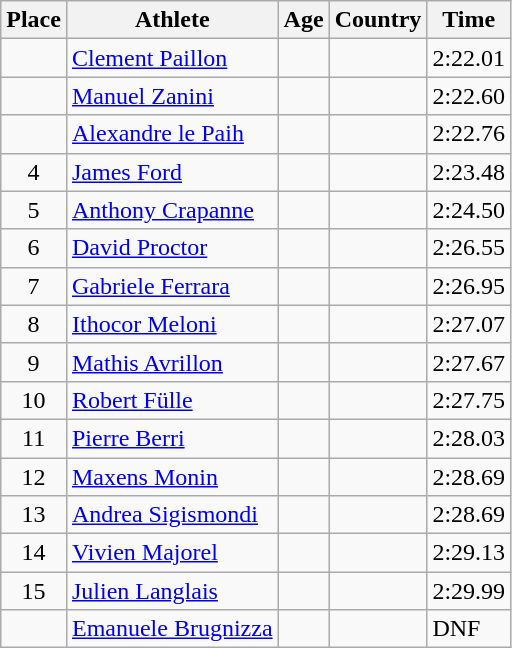<table class="wikitable mw-datatable sortable">
<tr>
<th>Place</th>
<th>Athlete</th>
<th>Age</th>
<th>Country</th>
<th>Time</th>
</tr>
<tr>
<td align=center></td>
<td><a href='#'>Clement Paillon</a></td>
<td></td>
<td></td>
<td>2:22.01</td>
</tr>
<tr>
<td align=center></td>
<td><a href='#'>Manuel Zanini</a></td>
<td></td>
<td></td>
<td>2:22.60</td>
</tr>
<tr>
<td align=center></td>
<td><a href='#'>Alexandre le Paih</a></td>
<td></td>
<td></td>
<td>2:22.76</td>
</tr>
<tr>
<td align=center>4</td>
<td><a href='#'>James Ford</a></td>
<td></td>
<td></td>
<td>2:23.48</td>
</tr>
<tr>
<td align=center>5</td>
<td><a href='#'>Anthony Crapanne</a></td>
<td></td>
<td></td>
<td>2:24.50</td>
</tr>
<tr>
<td align=center>6</td>
<td><a href='#'>David Proctor</a></td>
<td></td>
<td></td>
<td>2:26.55</td>
</tr>
<tr>
<td align=center>7</td>
<td><a href='#'>Gabriele Ferrara</a></td>
<td></td>
<td></td>
<td>2:26.95</td>
</tr>
<tr>
<td align=center>8</td>
<td><a href='#'>Ithocor Meloni</a></td>
<td></td>
<td></td>
<td>2:27.07</td>
</tr>
<tr>
<td align=center>9</td>
<td><a href='#'>Mathis Avrillon</a></td>
<td></td>
<td></td>
<td>2:27.67</td>
</tr>
<tr>
<td align=center>10</td>
<td><a href='#'>Robert Fülle</a></td>
<td></td>
<td></td>
<td>2:27.75</td>
</tr>
<tr>
<td align=center>11</td>
<td><a href='#'>Pierre Berri</a></td>
<td></td>
<td></td>
<td>2:28.03</td>
</tr>
<tr>
<td align=center>12</td>
<td><a href='#'>Maxens Monin</a></td>
<td></td>
<td></td>
<td>2:28.69</td>
</tr>
<tr>
<td align=center>13</td>
<td><a href='#'>Andrea Sigismondi</a></td>
<td></td>
<td></td>
<td>2:28.69</td>
</tr>
<tr>
<td align=center>14</td>
<td><a href='#'>Vivien Majorel</a></td>
<td></td>
<td></td>
<td>2:29.13</td>
</tr>
<tr>
<td align=center>15</td>
<td><a href='#'>Julien Langlais</a></td>
<td></td>
<td></td>
<td>2:29.99</td>
</tr>
<tr>
<td align=center></td>
<td><a href='#'>Emanuele Brugnizza</a></td>
<td></td>
<td></td>
<td>DNF</td>
</tr>
</table>
